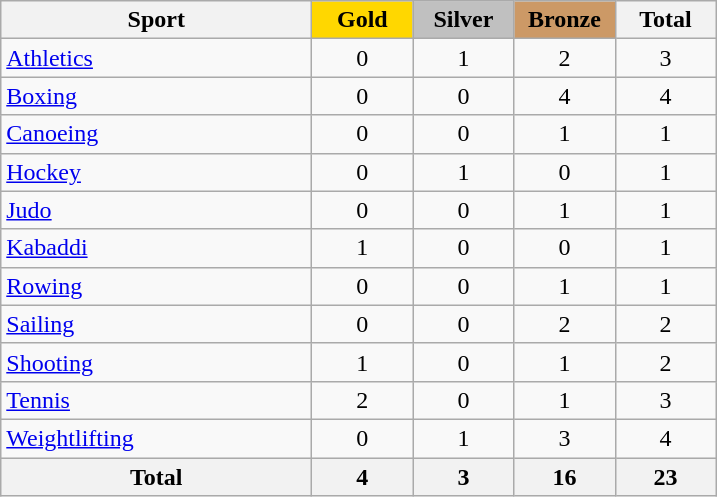<table class="wikitable" style="text-align:center;">
<tr>
<th width=200>Sport</th>
<td bgcolor=gold width=60><strong>Gold</strong></td>
<td bgcolor=silver width=60><strong>Silver</strong></td>
<td bgcolor=#cc9966 width=60><strong>Bronze</strong></td>
<th width=60>Total</th>
</tr>
<tr>
<td align=left><a href='#'>Athletics</a></td>
<td>0</td>
<td>1</td>
<td>2</td>
<td>3</td>
</tr>
<tr>
<td align=left><a href='#'>Boxing</a></td>
<td>0</td>
<td>0</td>
<td>4</td>
<td>4</td>
</tr>
<tr>
<td align=left><a href='#'>Canoeing</a></td>
<td>0</td>
<td>0</td>
<td>1</td>
<td>1</td>
</tr>
<tr>
<td align=left><a href='#'>Hockey</a></td>
<td>0</td>
<td>1</td>
<td>0</td>
<td>1</td>
</tr>
<tr>
<td align=left><a href='#'>Judo</a></td>
<td>0</td>
<td>0</td>
<td>1</td>
<td>1</td>
</tr>
<tr>
<td align=left><a href='#'>Kabaddi</a></td>
<td>1</td>
<td>0</td>
<td>0</td>
<td>1</td>
</tr>
<tr>
<td align=left><a href='#'>Rowing</a></td>
<td>0</td>
<td>0</td>
<td>1</td>
<td>1</td>
</tr>
<tr>
<td align=left><a href='#'>Sailing</a></td>
<td>0</td>
<td>0</td>
<td>2</td>
<td>2</td>
</tr>
<tr>
<td align=left><a href='#'>Shooting</a></td>
<td>1</td>
<td>0</td>
<td>1</td>
<td>2</td>
</tr>
<tr>
<td align=left><a href='#'>Tennis</a></td>
<td>2</td>
<td>0</td>
<td>1</td>
<td>3</td>
</tr>
<tr>
<td align=left><a href='#'>Weightlifting</a></td>
<td>0</td>
<td>1</td>
<td>3</td>
<td>4</td>
</tr>
<tr>
<th>Total</th>
<th>4</th>
<th>3</th>
<th>16</th>
<th>23</th>
</tr>
</table>
